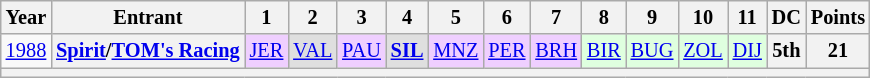<table class="wikitable" style="text-align:center; font-size:85%">
<tr>
<th>Year</th>
<th>Entrant</th>
<th>1</th>
<th>2</th>
<th>3</th>
<th>4</th>
<th>5</th>
<th>6</th>
<th>7</th>
<th>8</th>
<th>9</th>
<th>10</th>
<th>11</th>
<th>DC</th>
<th>Points</th>
</tr>
<tr>
<td><a href='#'>1988</a></td>
<th nowrap><a href='#'>Spirit</a>/<a href='#'>TOM's Racing</a></th>
<td style="background:#EFCFFF;"><a href='#'>JER</a><br></td>
<td style="background:#DFDFDF;"><a href='#'>VAL</a><br></td>
<td style="background:#EFCFFF;"><a href='#'>PAU</a><br></td>
<td style="background:#DFDFDF;"><strong><a href='#'>SIL</a></strong><br></td>
<td style="background:#EFCFFF;"><a href='#'>MNZ</a><br></td>
<td style="background:#EFCFFF;"><a href='#'>PER</a><br></td>
<td style="background:#EFCFFF;"><a href='#'>BRH</a><br></td>
<td style="background:#DFFFDF;"><a href='#'>BIR</a><br></td>
<td style="background:#DFFFDF;"><a href='#'>BUG</a><br></td>
<td style="background:#DFFFDF;"><a href='#'>ZOL</a><br></td>
<td style="background:#DFFFDF;"><a href='#'>DIJ</a><br></td>
<th>5th</th>
<th>21</th>
</tr>
<tr>
<th colspan=17></th>
</tr>
</table>
